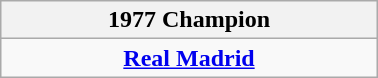<table class="wikitable" style="margin: 0 auto; width: 20%;">
<tr>
<th>1977 Champion</th>
</tr>
<tr>
<td align=center><strong><a href='#'>Real Madrid</a></strong></td>
</tr>
</table>
